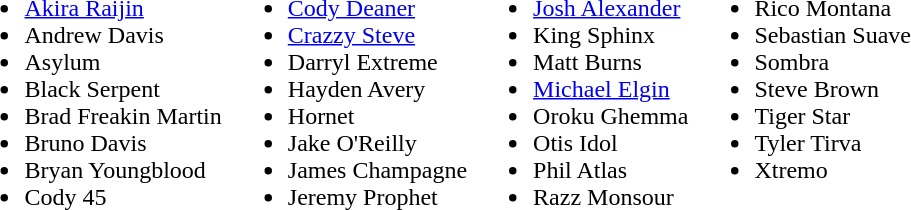<table>
<tr>
<td valign=top><br><ul><li><a href='#'>Akira Raijin</a></li><li>Andrew Davis</li><li>Asylum</li><li>Black Serpent</li><li>Brad Freakin Martin</li><li>Bruno Davis</li><li>Bryan Youngblood</li><li>Cody 45</li></ul></td>
<td valign=top><br><ul><li><a href='#'>Cody Deaner</a></li><li><a href='#'>Crazzy Steve</a></li><li>Darryl Extreme</li><li>Hayden Avery</li><li>Hornet</li><li>Jake O'Reilly</li><li>James Champagne</li><li>Jeremy Prophet</li></ul></td>
<td valign=top><br><ul><li><a href='#'>Josh Alexander</a></li><li>King Sphinx</li><li>Matt Burns</li><li><a href='#'>Michael Elgin</a></li><li>Oroku Ghemma</li><li>Otis Idol</li><li>Phil Atlas</li><li>Razz Monsour</li></ul></td>
<td valign=top><br><ul><li>Rico Montana</li><li>Sebastian Suave</li><li>Sombra</li><li>Steve Brown</li><li>Tiger Star</li><li>Tyler Tirva</li><li>Xtremo</li></ul></td>
</tr>
</table>
